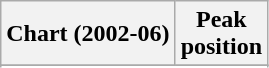<table class="wikitable sortable">
<tr>
<th>Chart (2002-06)</th>
<th>Peak<br>position</th>
</tr>
<tr>
</tr>
<tr>
</tr>
</table>
